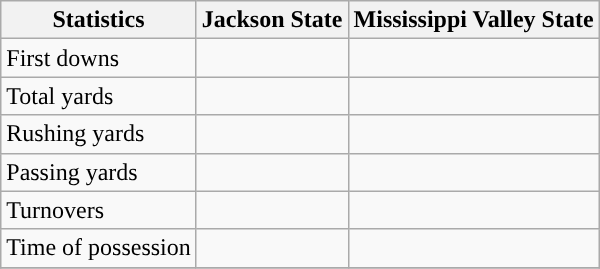<table class="wikitable">
<tr>
<th>Statistics</th>
<th>Jackson State</th>
<th>Mississippi Valley State</th>
</tr>
<tr>
<td>First downs</td>
<td> </td>
<td> </td>
</tr>
<tr>
<td>Total yards</td>
<td> </td>
<td> </td>
</tr>
<tr>
<td>Rushing yards</td>
<td> </td>
<td> </td>
</tr>
<tr>
<td>Passing yards</td>
<td> </td>
<td> </td>
</tr>
<tr>
<td>Turnovers</td>
<td> </td>
<td> </td>
</tr>
<tr>
<td>Time of possession</td>
<td> </td>
<td> </td>
</tr>
<tr>
</tr>
</table>
